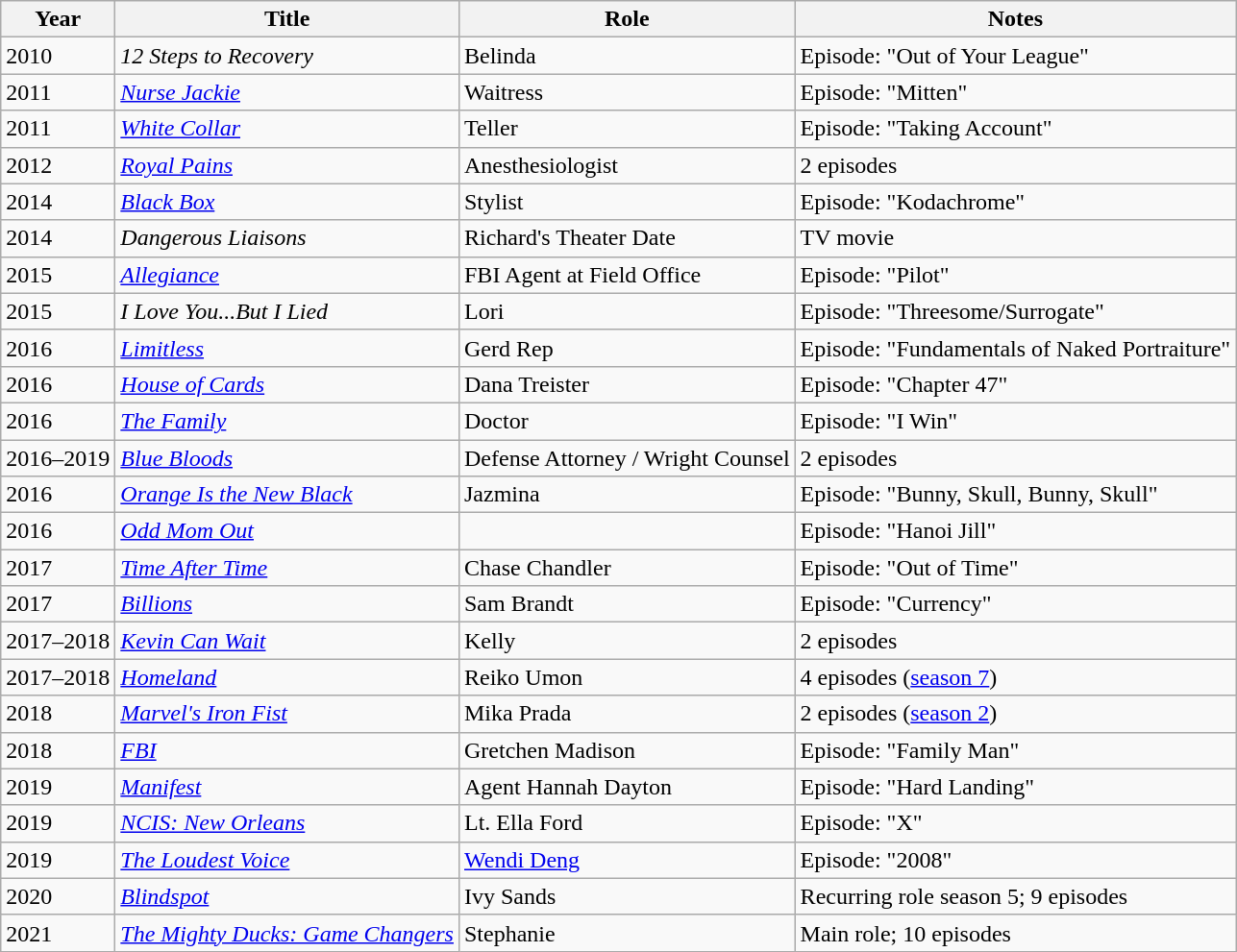<table class="wikitable unsortable">
<tr>
<th>Year</th>
<th>Title</th>
<th>Role</th>
<th>Notes</th>
</tr>
<tr>
<td>2010</td>
<td><em>12 Steps to Recovery</em></td>
<td>Belinda</td>
<td>Episode: "Out of Your League"</td>
</tr>
<tr>
<td>2011</td>
<td><em><a href='#'>Nurse Jackie</a></em></td>
<td>Waitress</td>
<td>Episode: "Mitten"</td>
</tr>
<tr>
<td>2011</td>
<td><em><a href='#'>White Collar</a></em></td>
<td>Teller</td>
<td>Episode: "Taking Account"</td>
</tr>
<tr>
<td>2012</td>
<td><em><a href='#'>Royal Pains</a></em></td>
<td>Anesthesiologist</td>
<td>2 episodes</td>
</tr>
<tr>
<td>2014</td>
<td><em><a href='#'>Black Box</a></em></td>
<td>Stylist</td>
<td>Episode: "Kodachrome"</td>
</tr>
<tr>
<td>2014</td>
<td><em>Dangerous Liaisons</em></td>
<td>Richard's Theater Date</td>
<td>TV movie</td>
</tr>
<tr>
<td>2015</td>
<td><em><a href='#'>Allegiance</a></em></td>
<td>FBI Agent at Field Office</td>
<td>Episode: "Pilot"</td>
</tr>
<tr>
<td>2015</td>
<td><em>I Love You...But I Lied</em></td>
<td>Lori</td>
<td>Episode: "Threesome/Surrogate"</td>
</tr>
<tr>
<td>2016</td>
<td><em><a href='#'>Limitless</a></em></td>
<td>Gerd Rep</td>
<td>Episode: "Fundamentals of Naked Portraiture"</td>
</tr>
<tr>
<td>2016</td>
<td><em><a href='#'>House of Cards</a></em></td>
<td>Dana Treister</td>
<td>Episode: "Chapter 47"</td>
</tr>
<tr>
<td>2016</td>
<td><em><a href='#'>The Family</a></em></td>
<td>Doctor</td>
<td>Episode: "I Win"</td>
</tr>
<tr>
<td>2016–2019</td>
<td><em><a href='#'>Blue Bloods</a></em></td>
<td>Defense Attorney / Wright Counsel</td>
<td>2 episodes</td>
</tr>
<tr>
<td>2016</td>
<td><em><a href='#'>Orange Is the New Black</a></em></td>
<td>Jazmina</td>
<td>Episode: "Bunny, Skull, Bunny, Skull"</td>
</tr>
<tr>
<td>2016</td>
<td><em><a href='#'>Odd Mom Out</a></em></td>
<td></td>
<td>Episode: "Hanoi Jill"</td>
</tr>
<tr>
<td>2017</td>
<td><em><a href='#'>Time After Time</a></em></td>
<td>Chase Chandler</td>
<td>Episode: "Out of Time"</td>
</tr>
<tr>
<td>2017</td>
<td><em><a href='#'>Billions</a></em></td>
<td>Sam Brandt</td>
<td>Episode: "Currency"</td>
</tr>
<tr>
<td>2017–2018</td>
<td><em><a href='#'>Kevin Can Wait</a></em></td>
<td>Kelly</td>
<td>2 episodes</td>
</tr>
<tr>
<td>2017–2018</td>
<td><em><a href='#'>Homeland</a></em></td>
<td>Reiko Umon</td>
<td>4 episodes (<a href='#'>season 7</a>)</td>
</tr>
<tr>
<td>2018</td>
<td><em><a href='#'>Marvel's Iron Fist</a></em></td>
<td>Mika Prada</td>
<td>2 episodes (<a href='#'>season 2</a>)</td>
</tr>
<tr>
<td>2018</td>
<td><em><a href='#'>FBI</a></em></td>
<td>Gretchen Madison</td>
<td>Episode: "Family Man"</td>
</tr>
<tr>
<td>2019</td>
<td><em><a href='#'>Manifest</a></em></td>
<td>Agent Hannah Dayton</td>
<td>Episode: "Hard Landing"</td>
</tr>
<tr>
<td>2019</td>
<td><em><a href='#'>NCIS: New Orleans</a></em></td>
<td>Lt. Ella Ford</td>
<td>Episode: "X"</td>
</tr>
<tr>
<td>2019</td>
<td><em><a href='#'>The Loudest Voice</a></em></td>
<td><a href='#'>Wendi Deng</a></td>
<td>Episode: "2008"</td>
</tr>
<tr>
<td>2020</td>
<td><em><a href='#'>Blindspot</a></em></td>
<td>Ivy Sands</td>
<td>Recurring role season 5; 9 episodes</td>
</tr>
<tr>
<td>2021</td>
<td><em><a href='#'>The Mighty Ducks: Game Changers</a></em></td>
<td>Stephanie</td>
<td>Main role; 10 episodes</td>
</tr>
</table>
